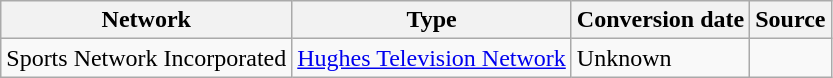<table class="wikitable sortable">
<tr>
<th>Network</th>
<th>Type</th>
<th>Conversion date</th>
<th>Source</th>
</tr>
<tr>
<td>Sports Network Incorporated</td>
<td><a href='#'>Hughes Television Network</a></td>
<td>Unknown</td>
<td></td>
</tr>
</table>
